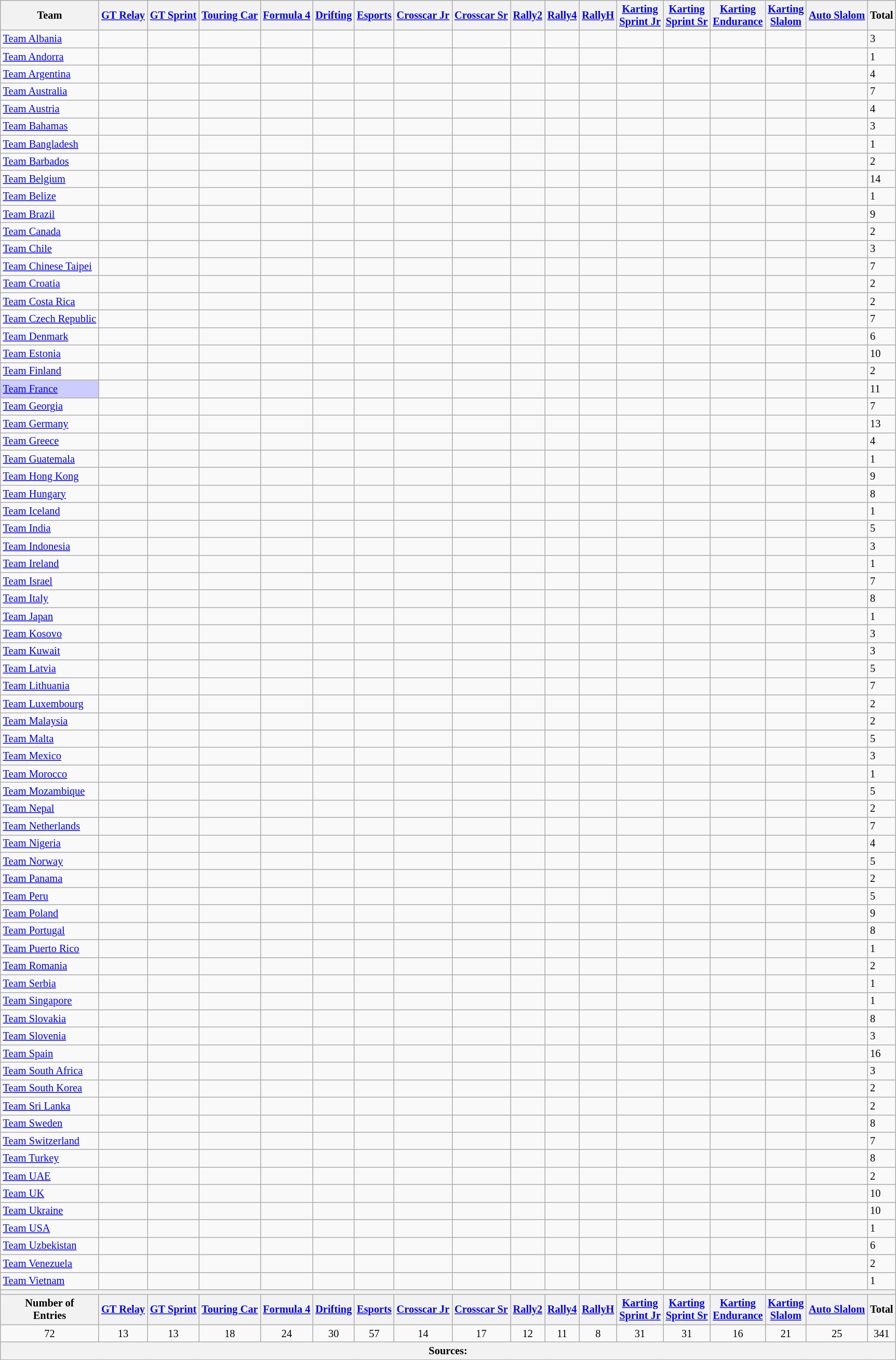<table class="wikitable" style="font-size: 85%;">
<tr>
<th>Team</th>
<th><a href='#'>GT Relay</a></th>
<th><a href='#'>GT Sprint</a></th>
<th><a href='#'>Touring Car</a></th>
<th><a href='#'>Formula 4</a></th>
<th><a href='#'>Drifting</a></th>
<th><a href='#'>Esports</a></th>
<th><a href='#'>Crosscar Jr</a></th>
<th><a href='#'>Crosscar Sr</a></th>
<th><a href='#'>Rally2</a></th>
<th><a href='#'>Rally4</a></th>
<th><a href='#'>RallyH</a></th>
<th><a href='#'>Karting<br>Sprint Jr</a></th>
<th><a href='#'>Karting<br>Sprint Sr</a></th>
<th><a href='#'>Karting<br>Endurance</a></th>
<th><a href='#'>Karting<br>Slalom</a></th>
<th><a href='#'>Auto Slalom</a></th>
<th>Total</th>
</tr>
<tr>
<td> <a href='#'>Team Albania</a></td>
<td></td>
<td></td>
<td></td>
<td></td>
<td></td>
<td></td>
<td></td>
<td></td>
<td></td>
<td></td>
<td></td>
<td></td>
<td></td>
<td></td>
<td></td>
<td></td>
<td>3</td>
</tr>
<tr>
<td> <a href='#'>Team Andorra</a></td>
<td></td>
<td></td>
<td></td>
<td></td>
<td></td>
<td></td>
<td></td>
<td></td>
<td></td>
<td></td>
<td></td>
<td></td>
<td></td>
<td></td>
<td></td>
<td></td>
<td>1</td>
</tr>
<tr>
<td> <a href='#'>Team Argentina</a></td>
<td></td>
<td></td>
<td></td>
<td></td>
<td></td>
<td></td>
<td></td>
<td></td>
<td></td>
<td></td>
<td></td>
<td></td>
<td></td>
<td></td>
<td></td>
<td></td>
<td>4</td>
</tr>
<tr>
<td> <a href='#'>Team Australia</a></td>
<td></td>
<td></td>
<td></td>
<td></td>
<td></td>
<td></td>
<td></td>
<td></td>
<td></td>
<td></td>
<td></td>
<td></td>
<td></td>
<td></td>
<td></td>
<td></td>
<td>7</td>
</tr>
<tr>
<td> <a href='#'>Team Austria</a></td>
<td></td>
<td></td>
<td></td>
<td></td>
<td></td>
<td></td>
<td></td>
<td></td>
<td></td>
<td></td>
<td></td>
<td></td>
<td></td>
<td></td>
<td></td>
<td></td>
<td>4</td>
</tr>
<tr>
<td> <a href='#'>Team Bahamas</a></td>
<td></td>
<td></td>
<td></td>
<td></td>
<td></td>
<td></td>
<td></td>
<td></td>
<td></td>
<td></td>
<td></td>
<td></td>
<td></td>
<td></td>
<td></td>
<td></td>
<td>3</td>
</tr>
<tr>
<td> <a href='#'>Team Bangladesh</a></td>
<td></td>
<td></td>
<td></td>
<td></td>
<td></td>
<td></td>
<td></td>
<td></td>
<td></td>
<td></td>
<td></td>
<td></td>
<td></td>
<td></td>
<td></td>
<td></td>
<td>1</td>
</tr>
<tr>
<td> <a href='#'>Team Barbados</a></td>
<td></td>
<td></td>
<td></td>
<td></td>
<td></td>
<td></td>
<td></td>
<td></td>
<td></td>
<td></td>
<td></td>
<td></td>
<td></td>
<td></td>
<td></td>
<td></td>
<td>2</td>
</tr>
<tr>
<td> <a href='#'>Team Belgium</a></td>
<td></td>
<td></td>
<td></td>
<td></td>
<td></td>
<td></td>
<td></td>
<td></td>
<td></td>
<td></td>
<td></td>
<td></td>
<td></td>
<td></td>
<td></td>
<td></td>
<td>14</td>
</tr>
<tr>
<td> <a href='#'>Team Belize</a></td>
<td></td>
<td></td>
<td></td>
<td></td>
<td></td>
<td></td>
<td></td>
<td></td>
<td></td>
<td></td>
<td></td>
<td></td>
<td></td>
<td></td>
<td></td>
<td></td>
<td>1</td>
</tr>
<tr>
<td> <a href='#'>Team Brazil</a></td>
<td></td>
<td></td>
<td></td>
<td></td>
<td></td>
<td></td>
<td></td>
<td></td>
<td></td>
<td></td>
<td></td>
<td></td>
<td></td>
<td></td>
<td></td>
<td></td>
<td>9</td>
</tr>
<tr>
<td> <a href='#'>Team Canada</a></td>
<td></td>
<td></td>
<td></td>
<td></td>
<td></td>
<td></td>
<td></td>
<td></td>
<td></td>
<td></td>
<td></td>
<td></td>
<td></td>
<td></td>
<td></td>
<td></td>
<td>2</td>
</tr>
<tr>
<td> <a href='#'>Team Chile</a></td>
<td></td>
<td></td>
<td></td>
<td></td>
<td></td>
<td></td>
<td></td>
<td></td>
<td></td>
<td></td>
<td></td>
<td></td>
<td></td>
<td></td>
<td></td>
<td></td>
<td>3</td>
</tr>
<tr>
<td> <a href='#'>Team Chinese Taipei</a></td>
<td></td>
<td></td>
<td></td>
<td></td>
<td></td>
<td></td>
<td></td>
<td></td>
<td></td>
<td></td>
<td></td>
<td></td>
<td></td>
<td></td>
<td></td>
<td></td>
<td>7</td>
</tr>
<tr>
<td> <a href='#'>Team Croatia</a></td>
<td></td>
<td></td>
<td></td>
<td></td>
<td></td>
<td></td>
<td></td>
<td></td>
<td></td>
<td></td>
<td></td>
<td></td>
<td></td>
<td></td>
<td></td>
<td></td>
<td>2</td>
</tr>
<tr>
<td> <a href='#'>Team Costa Rica</a></td>
<td></td>
<td></td>
<td></td>
<td></td>
<td></td>
<td></td>
<td></td>
<td></td>
<td></td>
<td></td>
<td></td>
<td></td>
<td></td>
<td></td>
<td></td>
<td></td>
<td>2</td>
</tr>
<tr>
<td> <a href='#'>Team Czech Republic</a></td>
<td></td>
<td></td>
<td></td>
<td></td>
<td></td>
<td></td>
<td></td>
<td></td>
<td></td>
<td></td>
<td></td>
<td></td>
<td></td>
<td></td>
<td></td>
<td></td>
<td>7</td>
</tr>
<tr>
<td> <a href='#'>Team Denmark</a></td>
<td></td>
<td></td>
<td></td>
<td></td>
<td></td>
<td></td>
<td></td>
<td></td>
<td></td>
<td></td>
<td></td>
<td></td>
<td></td>
<td></td>
<td></td>
<td></td>
<td>6</td>
</tr>
<tr>
<td> <a href='#'>Team Estonia</a></td>
<td></td>
<td></td>
<td></td>
<td></td>
<td></td>
<td></td>
<td></td>
<td></td>
<td></td>
<td></td>
<td></td>
<td></td>
<td></td>
<td></td>
<td></td>
<td></td>
<td>10</td>
</tr>
<tr>
<td> <a href='#'>Team Finland</a></td>
<td></td>
<td></td>
<td></td>
<td></td>
<td></td>
<td></td>
<td></td>
<td></td>
<td></td>
<td></td>
<td></td>
<td></td>
<td></td>
<td></td>
<td></td>
<td></td>
<td>2</td>
</tr>
<tr>
<td style="background:#ccccff"> <a href='#'>Team France</a></td>
<td></td>
<td></td>
<td></td>
<td></td>
<td></td>
<td></td>
<td></td>
<td></td>
<td></td>
<td></td>
<td></td>
<td></td>
<td></td>
<td></td>
<td></td>
<td></td>
<td>11</td>
</tr>
<tr>
<td> <a href='#'>Team Georgia</a></td>
<td></td>
<td></td>
<td></td>
<td></td>
<td></td>
<td></td>
<td></td>
<td></td>
<td></td>
<td></td>
<td></td>
<td></td>
<td></td>
<td></td>
<td></td>
<td></td>
<td>7</td>
</tr>
<tr>
<td> <a href='#'>Team Germany</a></td>
<td></td>
<td></td>
<td></td>
<td></td>
<td></td>
<td></td>
<td></td>
<td></td>
<td></td>
<td></td>
<td></td>
<td></td>
<td></td>
<td></td>
<td></td>
<td></td>
<td>13</td>
</tr>
<tr>
<td> <a href='#'>Team Greece</a></td>
<td></td>
<td></td>
<td></td>
<td></td>
<td></td>
<td></td>
<td></td>
<td></td>
<td></td>
<td></td>
<td></td>
<td></td>
<td></td>
<td></td>
<td></td>
<td></td>
<td>4</td>
</tr>
<tr>
<td> <a href='#'>Team Guatemala</a></td>
<td></td>
<td></td>
<td></td>
<td></td>
<td></td>
<td></td>
<td></td>
<td></td>
<td></td>
<td></td>
<td></td>
<td></td>
<td></td>
<td></td>
<td></td>
<td></td>
<td>1</td>
</tr>
<tr>
<td> <a href='#'>Team Hong Kong</a></td>
<td></td>
<td></td>
<td></td>
<td></td>
<td></td>
<td></td>
<td></td>
<td></td>
<td></td>
<td></td>
<td></td>
<td></td>
<td></td>
<td></td>
<td></td>
<td></td>
<td>9</td>
</tr>
<tr>
<td> <a href='#'>Team Hungary</a></td>
<td></td>
<td></td>
<td></td>
<td></td>
<td></td>
<td></td>
<td></td>
<td></td>
<td></td>
<td></td>
<td></td>
<td></td>
<td></td>
<td></td>
<td></td>
<td></td>
<td>8</td>
</tr>
<tr>
<td> <a href='#'>Team Iceland</a></td>
<td></td>
<td></td>
<td></td>
<td></td>
<td></td>
<td></td>
<td></td>
<td></td>
<td></td>
<td></td>
<td></td>
<td></td>
<td></td>
<td></td>
<td></td>
<td></td>
<td>1</td>
</tr>
<tr>
<td> <a href='#'>Team India</a></td>
<td></td>
<td></td>
<td></td>
<td></td>
<td></td>
<td></td>
<td></td>
<td></td>
<td></td>
<td></td>
<td></td>
<td></td>
<td></td>
<td></td>
<td></td>
<td></td>
<td>5</td>
</tr>
<tr>
<td> <a href='#'>Team Indonesia</a></td>
<td></td>
<td></td>
<td></td>
<td></td>
<td></td>
<td></td>
<td></td>
<td></td>
<td></td>
<td></td>
<td></td>
<td></td>
<td></td>
<td></td>
<td></td>
<td></td>
<td>3</td>
</tr>
<tr>
<td> <a href='#'>Team Ireland</a></td>
<td></td>
<td></td>
<td></td>
<td></td>
<td></td>
<td></td>
<td></td>
<td></td>
<td></td>
<td></td>
<td></td>
<td></td>
<td></td>
<td></td>
<td></td>
<td></td>
<td>1</td>
</tr>
<tr>
<td> <a href='#'>Team Israel</a></td>
<td></td>
<td></td>
<td></td>
<td></td>
<td></td>
<td></td>
<td></td>
<td></td>
<td></td>
<td></td>
<td></td>
<td></td>
<td></td>
<td></td>
<td></td>
<td></td>
<td>7</td>
</tr>
<tr>
<td> <a href='#'>Team Italy</a></td>
<td></td>
<td></td>
<td></td>
<td></td>
<td></td>
<td></td>
<td></td>
<td></td>
<td></td>
<td></td>
<td></td>
<td></td>
<td></td>
<td></td>
<td></td>
<td></td>
<td>8</td>
</tr>
<tr>
<td> <a href='#'>Team Japan</a></td>
<td></td>
<td></td>
<td></td>
<td></td>
<td></td>
<td></td>
<td></td>
<td></td>
<td></td>
<td></td>
<td></td>
<td></td>
<td></td>
<td></td>
<td></td>
<td></td>
<td>1</td>
</tr>
<tr>
<td> <a href='#'>Team Kosovo</a></td>
<td></td>
<td></td>
<td></td>
<td></td>
<td></td>
<td></td>
<td></td>
<td></td>
<td></td>
<td></td>
<td></td>
<td></td>
<td></td>
<td></td>
<td></td>
<td></td>
<td>3</td>
</tr>
<tr>
<td> <a href='#'>Team Kuwait</a></td>
<td></td>
<td></td>
<td></td>
<td></td>
<td></td>
<td></td>
<td></td>
<td></td>
<td></td>
<td></td>
<td></td>
<td></td>
<td></td>
<td></td>
<td></td>
<td></td>
<td>3</td>
</tr>
<tr>
<td> <a href='#'>Team Latvia</a></td>
<td></td>
<td></td>
<td></td>
<td></td>
<td></td>
<td></td>
<td></td>
<td></td>
<td></td>
<td></td>
<td></td>
<td></td>
<td></td>
<td></td>
<td></td>
<td></td>
<td>5</td>
</tr>
<tr>
<td> <a href='#'>Team Lithuania</a></td>
<td></td>
<td></td>
<td></td>
<td></td>
<td></td>
<td></td>
<td></td>
<td></td>
<td></td>
<td></td>
<td></td>
<td></td>
<td></td>
<td></td>
<td></td>
<td></td>
<td>7</td>
</tr>
<tr>
<td> <a href='#'>Team Luxembourg</a></td>
<td></td>
<td></td>
<td></td>
<td></td>
<td></td>
<td></td>
<td></td>
<td></td>
<td></td>
<td></td>
<td></td>
<td></td>
<td></td>
<td></td>
<td></td>
<td></td>
<td>2</td>
</tr>
<tr>
<td> <a href='#'>Team Malaysia</a></td>
<td></td>
<td></td>
<td></td>
<td></td>
<td></td>
<td></td>
<td></td>
<td></td>
<td></td>
<td></td>
<td></td>
<td></td>
<td></td>
<td></td>
<td></td>
<td></td>
<td>2</td>
</tr>
<tr>
<td> <a href='#'>Team Malta</a></td>
<td></td>
<td></td>
<td></td>
<td></td>
<td></td>
<td></td>
<td></td>
<td></td>
<td></td>
<td></td>
<td></td>
<td></td>
<td></td>
<td></td>
<td></td>
<td></td>
<td>5</td>
</tr>
<tr>
<td> <a href='#'>Team Mexico</a></td>
<td></td>
<td></td>
<td></td>
<td></td>
<td></td>
<td></td>
<td></td>
<td></td>
<td></td>
<td></td>
<td></td>
<td></td>
<td></td>
<td></td>
<td></td>
<td></td>
<td>3</td>
</tr>
<tr>
<td> <a href='#'>Team Morocco</a></td>
<td></td>
<td></td>
<td></td>
<td></td>
<td></td>
<td></td>
<td></td>
<td></td>
<td></td>
<td></td>
<td></td>
<td></td>
<td></td>
<td></td>
<td></td>
<td></td>
<td>1</td>
</tr>
<tr>
<td> <a href='#'>Team Mozambique</a></td>
<td></td>
<td></td>
<td></td>
<td></td>
<td></td>
<td></td>
<td></td>
<td></td>
<td></td>
<td></td>
<td></td>
<td></td>
<td></td>
<td></td>
<td></td>
<td></td>
<td>5</td>
</tr>
<tr>
<td> <a href='#'>Team Nepal</a></td>
<td></td>
<td></td>
<td></td>
<td></td>
<td></td>
<td></td>
<td></td>
<td></td>
<td></td>
<td></td>
<td></td>
<td></td>
<td></td>
<td></td>
<td></td>
<td></td>
<td>2</td>
</tr>
<tr>
<td> <a href='#'>Team Netherlands</a></td>
<td></td>
<td></td>
<td></td>
<td></td>
<td></td>
<td></td>
<td></td>
<td></td>
<td></td>
<td></td>
<td></td>
<td></td>
<td></td>
<td></td>
<td></td>
<td></td>
<td>7</td>
</tr>
<tr>
<td> <a href='#'>Team Nigeria</a></td>
<td></td>
<td></td>
<td></td>
<td></td>
<td></td>
<td></td>
<td></td>
<td></td>
<td></td>
<td></td>
<td></td>
<td></td>
<td></td>
<td></td>
<td></td>
<td></td>
<td>4</td>
</tr>
<tr>
<td> <a href='#'>Team Norway</a></td>
<td></td>
<td></td>
<td></td>
<td></td>
<td></td>
<td></td>
<td></td>
<td></td>
<td></td>
<td></td>
<td></td>
<td></td>
<td></td>
<td></td>
<td></td>
<td></td>
<td>5</td>
</tr>
<tr>
<td> <a href='#'>Team Panama</a></td>
<td></td>
<td></td>
<td></td>
<td></td>
<td></td>
<td></td>
<td></td>
<td></td>
<td></td>
<td></td>
<td></td>
<td></td>
<td></td>
<td></td>
<td></td>
<td></td>
<td>2</td>
</tr>
<tr>
<td> <a href='#'>Team Peru</a></td>
<td></td>
<td></td>
<td></td>
<td></td>
<td></td>
<td></td>
<td></td>
<td></td>
<td></td>
<td></td>
<td></td>
<td></td>
<td></td>
<td></td>
<td></td>
<td></td>
<td>5</td>
</tr>
<tr>
<td> <a href='#'>Team Poland</a></td>
<td></td>
<td></td>
<td></td>
<td></td>
<td></td>
<td></td>
<td></td>
<td></td>
<td></td>
<td></td>
<td></td>
<td></td>
<td></td>
<td></td>
<td></td>
<td></td>
<td>9</td>
</tr>
<tr>
<td> <a href='#'>Team Portugal</a></td>
<td></td>
<td></td>
<td></td>
<td></td>
<td></td>
<td></td>
<td></td>
<td></td>
<td></td>
<td></td>
<td></td>
<td></td>
<td></td>
<td></td>
<td></td>
<td></td>
<td>8</td>
</tr>
<tr>
<td> <a href='#'>Team Puerto Rico</a></td>
<td></td>
<td></td>
<td></td>
<td></td>
<td></td>
<td></td>
<td></td>
<td></td>
<td></td>
<td></td>
<td></td>
<td></td>
<td></td>
<td></td>
<td></td>
<td></td>
<td>1</td>
</tr>
<tr>
<td> <a href='#'>Team Romania</a></td>
<td></td>
<td></td>
<td></td>
<td></td>
<td></td>
<td></td>
<td></td>
<td></td>
<td></td>
<td></td>
<td></td>
<td></td>
<td></td>
<td></td>
<td></td>
<td></td>
<td>2</td>
</tr>
<tr>
<td> <a href='#'>Team Serbia</a></td>
<td></td>
<td></td>
<td></td>
<td></td>
<td></td>
<td></td>
<td></td>
<td></td>
<td></td>
<td></td>
<td></td>
<td></td>
<td></td>
<td></td>
<td></td>
<td></td>
<td>1</td>
</tr>
<tr>
<td> <a href='#'>Team Singapore</a></td>
<td></td>
<td></td>
<td></td>
<td></td>
<td></td>
<td></td>
<td></td>
<td></td>
<td></td>
<td></td>
<td></td>
<td></td>
<td></td>
<td></td>
<td></td>
<td></td>
<td>1</td>
</tr>
<tr>
<td> <a href='#'>Team Slovakia</a></td>
<td></td>
<td></td>
<td></td>
<td></td>
<td></td>
<td></td>
<td></td>
<td></td>
<td></td>
<td></td>
<td></td>
<td></td>
<td></td>
<td></td>
<td></td>
<td></td>
<td>8</td>
</tr>
<tr>
<td> <a href='#'>Team Slovenia</a></td>
<td></td>
<td></td>
<td></td>
<td></td>
<td></td>
<td></td>
<td></td>
<td></td>
<td></td>
<td></td>
<td></td>
<td></td>
<td></td>
<td></td>
<td></td>
<td></td>
<td>3</td>
</tr>
<tr>
<td> <a href='#'>Team Spain</a></td>
<td></td>
<td></td>
<td></td>
<td></td>
<td></td>
<td></td>
<td></td>
<td></td>
<td></td>
<td></td>
<td></td>
<td></td>
<td></td>
<td></td>
<td></td>
<td></td>
<td>16</td>
</tr>
<tr>
<td> <a href='#'>Team South Africa</a></td>
<td></td>
<td></td>
<td></td>
<td></td>
<td></td>
<td></td>
<td></td>
<td></td>
<td></td>
<td></td>
<td></td>
<td></td>
<td></td>
<td></td>
<td></td>
<td></td>
<td>3</td>
</tr>
<tr>
<td> <a href='#'>Team South Korea</a></td>
<td></td>
<td></td>
<td></td>
<td></td>
<td></td>
<td></td>
<td></td>
<td></td>
<td></td>
<td></td>
<td></td>
<td></td>
<td></td>
<td></td>
<td></td>
<td></td>
<td>2</td>
</tr>
<tr>
<td> <a href='#'>Team Sri Lanka</a></td>
<td></td>
<td></td>
<td></td>
<td></td>
<td></td>
<td></td>
<td></td>
<td></td>
<td></td>
<td></td>
<td></td>
<td></td>
<td></td>
<td></td>
<td></td>
<td></td>
<td>2</td>
</tr>
<tr>
<td> <a href='#'>Team Sweden</a></td>
<td></td>
<td></td>
<td></td>
<td></td>
<td></td>
<td></td>
<td></td>
<td></td>
<td></td>
<td></td>
<td></td>
<td></td>
<td></td>
<td></td>
<td></td>
<td></td>
<td>8</td>
</tr>
<tr>
<td> <a href='#'>Team Switzerland</a></td>
<td></td>
<td></td>
<td></td>
<td></td>
<td></td>
<td></td>
<td></td>
<td></td>
<td></td>
<td></td>
<td></td>
<td></td>
<td></td>
<td></td>
<td></td>
<td></td>
<td>7</td>
</tr>
<tr>
<td> <a href='#'>Team Turkey</a></td>
<td></td>
<td></td>
<td></td>
<td></td>
<td></td>
<td></td>
<td></td>
<td></td>
<td></td>
<td></td>
<td></td>
<td></td>
<td></td>
<td></td>
<td></td>
<td></td>
<td>8</td>
</tr>
<tr>
<td> <a href='#'>Team UAE</a></td>
<td></td>
<td></td>
<td></td>
<td></td>
<td></td>
<td></td>
<td></td>
<td></td>
<td></td>
<td></td>
<td></td>
<td></td>
<td></td>
<td></td>
<td></td>
<td></td>
<td>2</td>
</tr>
<tr>
<td> <a href='#'>Team UK</a></td>
<td></td>
<td></td>
<td></td>
<td></td>
<td></td>
<td></td>
<td></td>
<td></td>
<td></td>
<td></td>
<td></td>
<td></td>
<td></td>
<td></td>
<td></td>
<td></td>
<td>10</td>
</tr>
<tr>
<td> <a href='#'>Team Ukraine</a></td>
<td></td>
<td></td>
<td></td>
<td></td>
<td></td>
<td></td>
<td></td>
<td></td>
<td></td>
<td></td>
<td></td>
<td></td>
<td></td>
<td></td>
<td></td>
<td></td>
<td>10</td>
</tr>
<tr>
<td> <a href='#'>Team USA</a></td>
<td></td>
<td></td>
<td></td>
<td></td>
<td></td>
<td></td>
<td></td>
<td></td>
<td></td>
<td></td>
<td></td>
<td></td>
<td></td>
<td></td>
<td></td>
<td></td>
<td>1</td>
</tr>
<tr>
<td> <a href='#'>Team Uzbekistan</a></td>
<td></td>
<td></td>
<td></td>
<td></td>
<td></td>
<td></td>
<td></td>
<td></td>
<td></td>
<td></td>
<td></td>
<td></td>
<td></td>
<td></td>
<td></td>
<td></td>
<td>6</td>
</tr>
<tr>
<td> <a href='#'>Team Venezuela</a></td>
<td></td>
<td></td>
<td></td>
<td></td>
<td></td>
<td></td>
<td></td>
<td></td>
<td></td>
<td></td>
<td></td>
<td></td>
<td></td>
<td></td>
<td></td>
<td></td>
<td>2</td>
</tr>
<tr>
<td> <a href='#'>Team Vietnam</a></td>
<td></td>
<td></td>
<td></td>
<td></td>
<td></td>
<td></td>
<td></td>
<td></td>
<td></td>
<td></td>
<td></td>
<td></td>
<td></td>
<td></td>
<td></td>
<td></td>
<td>1</td>
</tr>
<tr>
<th colspan=18></th>
</tr>
<tr>
<th>Number of <br> Entries</th>
<th><a href='#'>GT Relay</a></th>
<th><a href='#'>GT Sprint</a></th>
<th><a href='#'>Touring Car</a></th>
<th><a href='#'>Formula 4</a></th>
<th><a href='#'>Drifting</a></th>
<th><a href='#'>Esports</a></th>
<th><a href='#'>Crosscar Jr</a></th>
<th><a href='#'>Crosscar Sr</a></th>
<th><a href='#'>Rally2</a></th>
<th><a href='#'>Rally4</a></th>
<th><a href='#'>RallyH</a></th>
<th><a href='#'>Karting<br>Sprint Jr</a></th>
<th><a href='#'>Karting<br>Sprint Sr</a></th>
<th><a href='#'>Karting<br>Endurance</a></th>
<th><a href='#'>Karting<br>Slalom</a></th>
<th><a href='#'>Auto Slalom</a></th>
<th>Total</th>
</tr>
<tr>
<td align=center>72</td>
<td align=center>13</td>
<td align=center>13</td>
<td align=center>18</td>
<td align=center>24</td>
<td align=center>30</td>
<td align=center>57</td>
<td align=center>14</td>
<td align=center>17</td>
<td align=center>12</td>
<td align=center>11</td>
<td align=center>8</td>
<td align=center>31</td>
<td align=center>31</td>
<td align=center>16</td>
<td align=center>21</td>
<td align=center>25</td>
<td align=center>341</td>
</tr>
<tr>
<th colspan="18">Sources:<br></th>
</tr>
</table>
